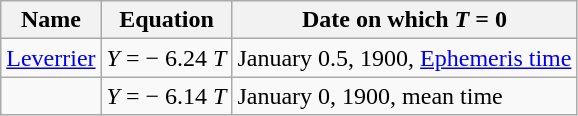<table class="wikitable">
<tr>
<th>Name</th>
<th>Equation</th>
<th>Date on which <em>T</em> = 0</th>
</tr>
<tr>
<td><a href='#'>Leverrier</a></td>
<td><em>Y</em> =  − 6.24 <em>T</em></td>
<td>January 0.5, 1900, <a href='#'>Ephemeris time</a></td>
</tr>
<tr>
<td></td>
<td><em>Y</em> =  − 6.14 <em>T</em></td>
<td>January 0, 1900, mean time</td>
</tr>
</table>
